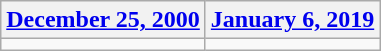<table class=wikitable>
<tr>
<th><a href='#'>December 25, 2000</a></th>
<th><a href='#'>January 6, 2019</a></th>
</tr>
<tr>
<td></td>
<td></td>
</tr>
</table>
